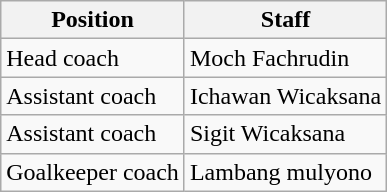<table class="wikitable">
<tr>
<th>Position</th>
<th>Staff</th>
</tr>
<tr>
<td>Head coach</td>
<td> Moch Fachrudin</td>
</tr>
<tr>
<td>Assistant coach</td>
<td> Ichawan Wicaksana</td>
</tr>
<tr>
<td>Assistant coach</td>
<td> Sigit Wicaksana</td>
</tr>
<tr>
<td>Goalkeeper coach</td>
<td> Lambang mulyono</td>
</tr>
</table>
